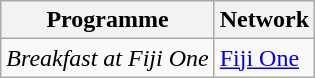<table class="wikitable">
<tr>
<th>Programme</th>
<th>Network</th>
</tr>
<tr>
<td><em>Breakfast at Fiji One</em></td>
<td><a href='#'>Fiji One</a></td>
</tr>
</table>
